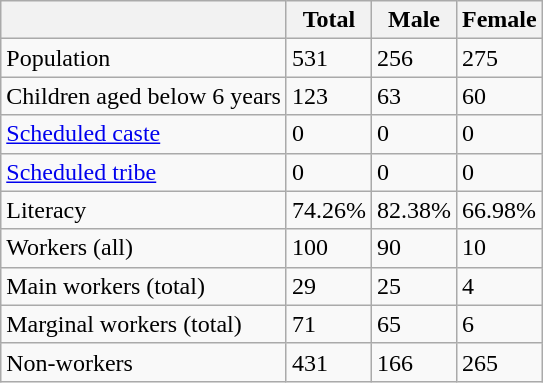<table class="wikitable sortable">
<tr>
<th></th>
<th>Total</th>
<th>Male</th>
<th>Female</th>
</tr>
<tr>
<td>Population</td>
<td>531</td>
<td>256</td>
<td>275</td>
</tr>
<tr>
<td>Children aged below 6 years</td>
<td>123</td>
<td>63</td>
<td>60</td>
</tr>
<tr>
<td><a href='#'>Scheduled caste</a></td>
<td>0</td>
<td>0</td>
<td>0</td>
</tr>
<tr>
<td><a href='#'>Scheduled tribe</a></td>
<td>0</td>
<td>0</td>
<td>0</td>
</tr>
<tr>
<td>Literacy</td>
<td>74.26%</td>
<td>82.38%</td>
<td>66.98%</td>
</tr>
<tr>
<td>Workers (all)</td>
<td>100</td>
<td>90</td>
<td>10</td>
</tr>
<tr>
<td>Main workers (total)</td>
<td>29</td>
<td>25</td>
<td>4</td>
</tr>
<tr>
<td>Marginal workers (total)</td>
<td>71</td>
<td>65</td>
<td>6</td>
</tr>
<tr>
<td>Non-workers</td>
<td>431</td>
<td>166</td>
<td>265</td>
</tr>
</table>
